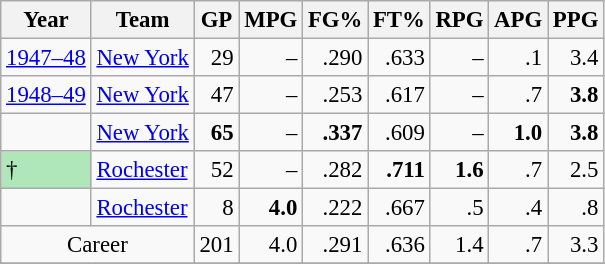<table class="wikitable sortable" style="font-size:95%; text-align:right;">
<tr>
<th>Year</th>
<th>Team</th>
<th>GP</th>
<th>MPG</th>
<th>FG%</th>
<th>FT%</th>
<th>RPG</th>
<th>APG</th>
<th>PPG</th>
</tr>
<tr>
<td style="text-align:left;"><a href='#'>1947–48</a></td>
<td style="text-align:left;"><a href='#'>New York</a></td>
<td>29</td>
<td>–</td>
<td>.290</td>
<td>.633</td>
<td>–</td>
<td>.1</td>
<td>3.4</td>
</tr>
<tr>
<td style="text-align:left;"><a href='#'>1948–49</a></td>
<td style="text-align:left;"><a href='#'>New York</a></td>
<td>47</td>
<td>–</td>
<td>.253</td>
<td>.617</td>
<td>–</td>
<td>.7</td>
<td><strong>3.8</strong></td>
</tr>
<tr>
<td style="text-align:left;"></td>
<td style="text-align:left;"><a href='#'>New York</a></td>
<td><strong>65</strong></td>
<td>–</td>
<td><strong>.337</strong></td>
<td>.609</td>
<td>–</td>
<td><strong>1.0</strong></td>
<td><strong>3.8</strong></td>
</tr>
<tr>
<td style="text-align:left;background:#afe6ba;">†</td>
<td style="text-align:left;"><a href='#'>Rochester</a></td>
<td>52</td>
<td>–</td>
<td>.282</td>
<td><strong>.711</strong></td>
<td><strong>1.6</strong></td>
<td>.7</td>
<td>2.5</td>
</tr>
<tr>
<td style="text-align:left;"></td>
<td style="text-align:left;"><a href='#'>Rochester</a></td>
<td>8</td>
<td><strong>4.0</strong></td>
<td>.222</td>
<td>.667</td>
<td>.5</td>
<td>.4</td>
<td>.8</td>
</tr>
<tr>
<td style="text-align:center;" colspan="2">Career</td>
<td>201</td>
<td>4.0</td>
<td>.291</td>
<td>.636</td>
<td>1.4</td>
<td>.7</td>
<td>3.3</td>
</tr>
<tr>
</tr>
</table>
